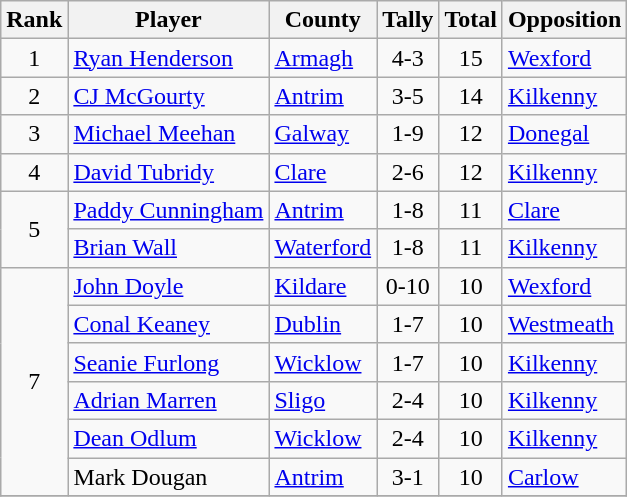<table class="wikitable sortable">
<tr>
<th>Rank</th>
<th>Player</th>
<th>County</th>
<th class="unsortable">Tally</th>
<th>Total</th>
<th>Opposition</th>
</tr>
<tr>
<td rowspan=1 align=center>1</td>
<td><a href='#'>Ryan Henderson</a></td>
<td> <a href='#'>Armagh</a></td>
<td align=center>4-3</td>
<td align=center>15</td>
<td> <a href='#'>Wexford</a></td>
</tr>
<tr>
<td rowspan=1 align=center>2</td>
<td><a href='#'>CJ McGourty</a></td>
<td> <a href='#'>Antrim</a></td>
<td align=center>3-5</td>
<td align=center>14</td>
<td> <a href='#'>Kilkenny</a></td>
</tr>
<tr>
<td rowspan=1 align=center>3</td>
<td><a href='#'>Michael Meehan</a></td>
<td> <a href='#'>Galway</a></td>
<td align=center>1-9</td>
<td align=center>12</td>
<td> <a href='#'>Donegal</a></td>
</tr>
<tr>
<td rowspan=1 align=center>4</td>
<td><a href='#'>David Tubridy</a></td>
<td> <a href='#'>Clare</a></td>
<td align=center>2-6</td>
<td align=center>12</td>
<td> <a href='#'>Kilkenny</a></td>
</tr>
<tr>
<td rowspan=2 align=center>5</td>
<td><a href='#'>Paddy Cunningham</a></td>
<td> <a href='#'>Antrim</a></td>
<td align=center>1-8</td>
<td align=center>11</td>
<td> <a href='#'>Clare</a></td>
</tr>
<tr>
<td><a href='#'>Brian Wall</a></td>
<td> <a href='#'>Waterford</a></td>
<td align=center>1-8</td>
<td align=center>11</td>
<td> <a href='#'>Kilkenny</a></td>
</tr>
<tr>
<td rowspan=6 align=center>7</td>
<td><a href='#'>John Doyle</a></td>
<td> <a href='#'>Kildare</a></td>
<td align=center>0-10</td>
<td align=center>10</td>
<td> <a href='#'>Wexford</a></td>
</tr>
<tr>
<td><a href='#'>Conal Keaney</a></td>
<td> <a href='#'>Dublin</a></td>
<td align=center>1-7</td>
<td align=center>10</td>
<td> <a href='#'>Westmeath</a></td>
</tr>
<tr>
<td><a href='#'>Seanie Furlong</a></td>
<td> <a href='#'>Wicklow</a></td>
<td align=center>1-7</td>
<td align=center>10</td>
<td> <a href='#'>Kilkenny</a></td>
</tr>
<tr>
<td><a href='#'>Adrian Marren</a></td>
<td> <a href='#'>Sligo</a></td>
<td align=center>2-4</td>
<td align=center>10</td>
<td> <a href='#'>Kilkenny</a></td>
</tr>
<tr>
<td><a href='#'>Dean Odlum</a></td>
<td> <a href='#'>Wicklow</a></td>
<td align=center>2-4</td>
<td align=center>10</td>
<td> <a href='#'>Kilkenny</a></td>
</tr>
<tr>
<td>Mark Dougan</td>
<td> <a href='#'>Antrim</a></td>
<td align=center>3-1</td>
<td align=center>10</td>
<td> <a href='#'>Carlow</a></td>
</tr>
<tr>
</tr>
</table>
